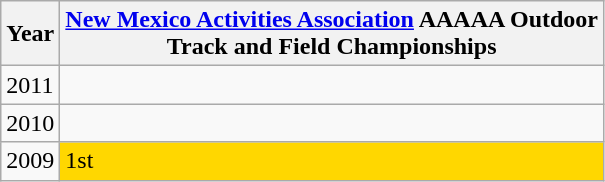<table class="wikitable sortable">
<tr>
<th>Year</th>
<th><a href='#'>New Mexico Activities Association</a> AAAAA Outdoor<br>Track and Field Championships</th>
</tr>
<tr>
<td>2011</td>
<td></td>
</tr>
<tr>
<td>2010</td>
<td></td>
</tr>
<tr>
<td>2009</td>
<td bgcolor=gold> 1st</td>
</tr>
</table>
